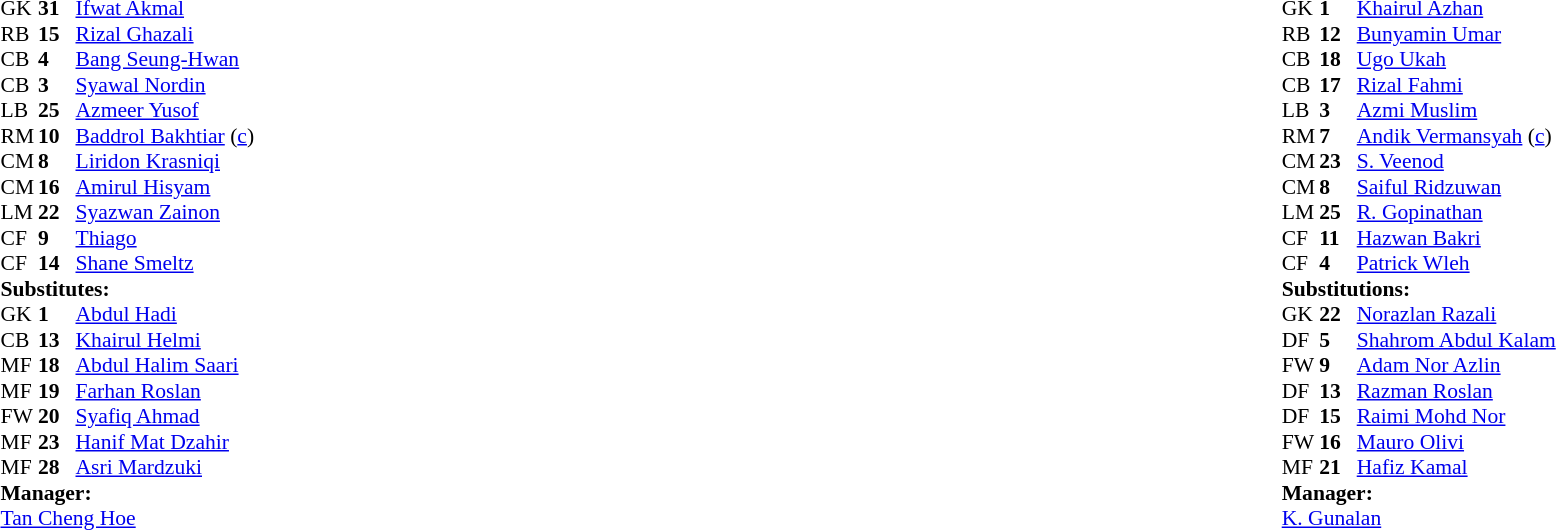<table width="100%">
<tr>
<td valign="top" width="50%"><br><table style="font-size: 90%" cellspacing="0" cellpadding="0">
<tr>
<td colspan="4"></td>
</tr>
<tr>
<th width="25"></th>
<th width="25"></th>
</tr>
<tr>
<td>GK</td>
<td><strong>31</strong></td>
<td> <a href='#'>Ifwat Akmal</a></td>
</tr>
<tr>
<td>RB</td>
<td><strong>15</strong></td>
<td> <a href='#'>Rizal Ghazali</a></td>
</tr>
<tr>
<td>CB</td>
<td><strong>4</strong></td>
<td> <a href='#'>Bang Seung-Hwan</a></td>
</tr>
<tr>
<td>CB</td>
<td><strong>3</strong></td>
<td> <a href='#'>Syawal Nordin</a></td>
<td></td>
<td></td>
</tr>
<tr>
<td>LB</td>
<td><strong>25</strong></td>
<td> <a href='#'>Azmeer Yusof</a></td>
</tr>
<tr>
<td>RM</td>
<td><strong>10</strong></td>
<td> <a href='#'>Baddrol Bakhtiar</a> (<a href='#'>c</a>)</td>
</tr>
<tr>
<td>CM</td>
<td><strong>8</strong></td>
<td> <a href='#'>Liridon Krasniqi</a></td>
</tr>
<tr>
<td>CM</td>
<td><strong>16</strong></td>
<td> <a href='#'>Amirul Hisyam</a></td>
</tr>
<tr>
<td>LM</td>
<td><strong>22</strong></td>
<td> <a href='#'>Syazwan Zainon</a></td>
<td></td>
<td></td>
</tr>
<tr>
<td>CF</td>
<td><strong>9</strong></td>
<td> <a href='#'>Thiago</a></td>
<td></td>
<td></td>
</tr>
<tr>
<td>CF</td>
<td><strong>14</strong></td>
<td> <a href='#'>Shane Smeltz</a></td>
</tr>
<tr>
<td colspan=4><strong>Substitutes:</strong></td>
</tr>
<tr>
<td>GK</td>
<td><strong>1</strong></td>
<td> <a href='#'>Abdul Hadi</a></td>
</tr>
<tr>
<td>CB</td>
<td><strong>13</strong></td>
<td> <a href='#'>Khairul Helmi</a></td>
<td></td>
<td></td>
</tr>
<tr>
<td>MF</td>
<td><strong>18</strong></td>
<td> <a href='#'>Abdul Halim Saari</a></td>
<td></td>
<td></td>
</tr>
<tr>
<td>MF</td>
<td><strong>19</strong></td>
<td> <a href='#'>Farhan Roslan</a></td>
<td></td>
<td></td>
</tr>
<tr>
<td>FW</td>
<td><strong>20</strong></td>
<td> <a href='#'>Syafiq Ahmad</a></td>
</tr>
<tr>
<td>MF</td>
<td><strong>23</strong></td>
<td> <a href='#'>Hanif Mat Dzahir</a></td>
</tr>
<tr>
<td>MF</td>
<td><strong>28</strong></td>
<td> <a href='#'>Asri Mardzuki</a></td>
</tr>
<tr>
<td colspan=4><strong>Manager:</strong></td>
</tr>
<tr>
<td colspan="4"> <a href='#'>Tan Cheng Hoe</a></td>
</tr>
</table>
</td>
<td valign="top"></td>
<td valign="top" width="50%"><br><table style="font-size: 90%" cellspacing="0" cellpadding="0" align=center>
<tr>
<td colspan="4"></td>
</tr>
<tr>
<th width="25"></th>
<th width="25"></th>
</tr>
<tr>
<td>GK</td>
<td><strong>1</strong></td>
<td> <a href='#'>Khairul Azhan</a></td>
</tr>
<tr>
<td>RB</td>
<td><strong>12</strong></td>
<td> <a href='#'>Bunyamin Umar</a></td>
<td></td>
<td></td>
</tr>
<tr>
<td>CB</td>
<td><strong>18</strong></td>
<td> <a href='#'>Ugo Ukah</a></td>
</tr>
<tr>
<td>CB</td>
<td><strong>17</strong></td>
<td> <a href='#'>Rizal Fahmi</a></td>
</tr>
<tr>
<td>LB</td>
<td><strong>3</strong></td>
<td> <a href='#'>Azmi Muslim</a></td>
</tr>
<tr>
<td>RM</td>
<td><strong>7</strong></td>
<td> <a href='#'>Andik Vermansyah</a> (<a href='#'>c</a>)</td>
</tr>
<tr>
<td>CM</td>
<td><strong>23</strong></td>
<td> <a href='#'>S. Veenod</a></td>
</tr>
<tr>
<td>CM</td>
<td><strong>8</strong></td>
<td> <a href='#'>Saiful Ridzuwan</a></td>
<td></td>
<td></td>
</tr>
<tr>
<td>LM</td>
<td><strong>25</strong></td>
<td> <a href='#'>R. Gopinathan</a></td>
</tr>
<tr>
<td>CF</td>
<td><strong>11</strong></td>
<td> <a href='#'>Hazwan Bakri</a></td>
<td></td>
<td></td>
</tr>
<tr>
<td>CF</td>
<td><strong>4</strong></td>
<td> <a href='#'>Patrick Wleh</a></td>
</tr>
<tr>
<td colspan=4><strong>Substitutions:</strong></td>
</tr>
<tr>
<td>GK</td>
<td><strong>22</strong></td>
<td> <a href='#'>Norazlan Razali</a></td>
</tr>
<tr>
<td>DF</td>
<td><strong>5</strong></td>
<td> <a href='#'>Shahrom Abdul Kalam</a></td>
</tr>
<tr>
<td>FW</td>
<td><strong>9</strong></td>
<td> <a href='#'>Adam Nor Azlin</a></td>
</tr>
<tr>
<td>DF</td>
<td><strong>13</strong></td>
<td> <a href='#'>Razman Roslan</a></td>
<td></td>
<td></td>
</tr>
<tr>
<td>DF</td>
<td><strong>15</strong></td>
<td> <a href='#'>Raimi Mohd Nor</a></td>
</tr>
<tr>
<td>FW</td>
<td><strong>16</strong></td>
<td> <a href='#'>Mauro Olivi</a></td>
<td></td>
<td></td>
</tr>
<tr>
<td>MF</td>
<td><strong>21</strong></td>
<td> <a href='#'>Hafiz Kamal</a></td>
<td></td>
<td></td>
</tr>
<tr>
<td colspan=4><strong>Manager:</strong></td>
</tr>
<tr>
<td colspan="4"> <a href='#'>K. Gunalan</a></td>
</tr>
</table>
</td>
</tr>
</table>
